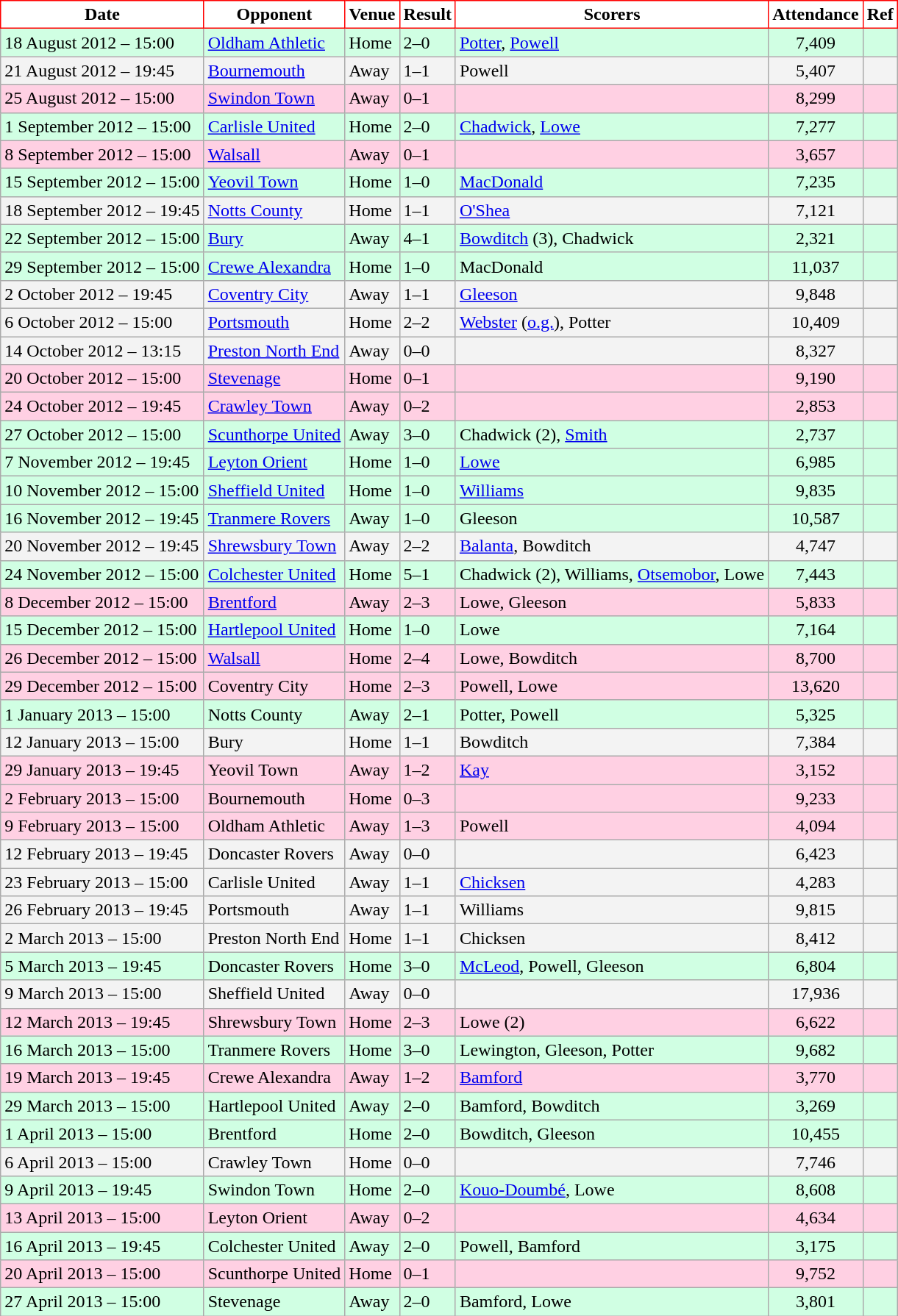<table class="wikitable">
<tr>
<th style="background:#FFFFFF; color:black; border:1px solid red;">Date</th>
<th style="background:#FFFFFF; color:black; border:1px solid red;">Opponent</th>
<th style="background:#FFFFFF; color:black; border:1px solid red;">Venue</th>
<th style="background:#FFFFFF; color:black; border:1px solid red;">Result</th>
<th style="background:#FFFFFF; color:black; border:1px solid red;">Scorers</th>
<th style="background:#FFFFFF; color:black; border:1px solid red;">Attendance</th>
<th style="background:#FFFFFF; color:black; border:1px solid red;">Ref</th>
</tr>
<tr bgcolor = "#d0ffe3">
<td>18 August 2012 – 15:00</td>
<td><a href='#'>Oldham Athletic</a></td>
<td>Home</td>
<td>2–0</td>
<td><a href='#'>Potter</a>, <a href='#'>Powell</a></td>
<td align="center">7,409</td>
<td></td>
</tr>
<tr bgcolor = "#f3f3f3">
<td>21 August 2012 – 19:45</td>
<td><a href='#'>Bournemouth</a></td>
<td>Away</td>
<td>1–1</td>
<td>Powell</td>
<td align="center">5,407</td>
<td></td>
</tr>
<tr bgcolor = "#ffd0e3">
<td>25 August 2012 – 15:00</td>
<td><a href='#'>Swindon Town</a></td>
<td>Away</td>
<td>0–1</td>
<td> </td>
<td align="center">8,299</td>
<td></td>
</tr>
<tr bgcolor = "#d0ffe3">
<td>1 September 2012 – 15:00</td>
<td><a href='#'>Carlisle United</a></td>
<td>Home</td>
<td>2–0</td>
<td><a href='#'>Chadwick</a>, <a href='#'>Lowe</a></td>
<td align="center">7,277</td>
<td></td>
</tr>
<tr bgcolor = "#ffd0e3">
<td>8 September 2012 – 15:00</td>
<td><a href='#'>Walsall</a></td>
<td>Away</td>
<td>0–1</td>
<td> </td>
<td align="center">3,657</td>
<td></td>
</tr>
<tr bgcolor = "#d0ffe3">
<td>15 September 2012 – 15:00</td>
<td><a href='#'>Yeovil Town</a></td>
<td>Home</td>
<td>1–0</td>
<td><a href='#'>MacDonald</a></td>
<td align="center">7,235</td>
<td></td>
</tr>
<tr bgcolor = "#f3f3f3">
<td>18 September 2012 – 19:45</td>
<td><a href='#'>Notts County</a></td>
<td>Home</td>
<td>1–1</td>
<td><a href='#'>O'Shea</a></td>
<td align="center">7,121</td>
<td></td>
</tr>
<tr bgcolor = "#d0ffe3">
<td>22 September 2012 – 15:00</td>
<td><a href='#'>Bury</a></td>
<td>Away</td>
<td>4–1</td>
<td><a href='#'>Bowditch</a> (3), Chadwick</td>
<td align="center">2,321</td>
<td></td>
</tr>
<tr bgcolor = "#d0ffe3">
<td>29 September 2012 – 15:00</td>
<td><a href='#'>Crewe Alexandra</a></td>
<td>Home</td>
<td>1–0</td>
<td>MacDonald</td>
<td align="center">11,037</td>
<td></td>
</tr>
<tr bgcolor = "#f3f3f3">
<td>2 October 2012 – 19:45</td>
<td><a href='#'>Coventry City</a></td>
<td>Away</td>
<td>1–1</td>
<td><a href='#'>Gleeson</a></td>
<td align="center">9,848</td>
<td></td>
</tr>
<tr bgcolor = "#f3f3f3">
<td>6 October 2012 – 15:00</td>
<td><a href='#'>Portsmouth</a></td>
<td>Home</td>
<td>2–2</td>
<td><a href='#'>Webster</a> (<a href='#'>o.g.</a>), Potter</td>
<td align="center">10,409</td>
<td></td>
</tr>
<tr bgcolor = "#f3f3f3">
<td>14 October 2012 – 13:15</td>
<td><a href='#'>Preston North End</a></td>
<td>Away</td>
<td>0–0</td>
<td> </td>
<td align="center">8,327</td>
<td></td>
</tr>
<tr bgcolor = "#ffd0e3">
<td>20 October 2012 – 15:00</td>
<td><a href='#'>Stevenage</a></td>
<td>Home</td>
<td>0–1</td>
<td> </td>
<td align="center">9,190</td>
<td></td>
</tr>
<tr bgcolor = "#ffd0e3">
<td>24 October 2012 – 19:45</td>
<td><a href='#'>Crawley Town</a></td>
<td>Away</td>
<td>0–2</td>
<td> </td>
<td align="center">2,853</td>
<td></td>
</tr>
<tr bgcolor = "#d0ffe3">
<td>27 October 2012 – 15:00</td>
<td><a href='#'>Scunthorpe United</a></td>
<td>Away</td>
<td>3–0</td>
<td>Chadwick (2), <a href='#'>Smith</a></td>
<td align="center">2,737</td>
<td></td>
</tr>
<tr bgcolor = "#d0ffe3">
<td>7 November 2012 – 19:45</td>
<td><a href='#'>Leyton Orient</a></td>
<td>Home</td>
<td>1–0</td>
<td><a href='#'>Lowe</a></td>
<td align="center">6,985</td>
<td></td>
</tr>
<tr bgcolor = "#d0ffe3">
<td>10 November 2012 – 15:00</td>
<td><a href='#'>Sheffield United</a></td>
<td>Home</td>
<td>1–0</td>
<td><a href='#'>Williams</a></td>
<td align="center">9,835</td>
<td></td>
</tr>
<tr bgcolor = "#d0ffe3">
<td>16 November 2012 – 19:45</td>
<td><a href='#'>Tranmere Rovers</a></td>
<td>Away</td>
<td>1–0</td>
<td>Gleeson</td>
<td align="center">10,587</td>
<td></td>
</tr>
<tr bgcolor = "#f3f3f3">
<td>20 November 2012 – 19:45</td>
<td><a href='#'>Shrewsbury Town</a></td>
<td>Away</td>
<td>2–2</td>
<td><a href='#'>Balanta</a>, Bowditch</td>
<td align="center">4,747</td>
<td></td>
</tr>
<tr bgcolor = "#d0ffe3">
<td>24 November 2012 – 15:00</td>
<td><a href='#'>Colchester United</a></td>
<td>Home</td>
<td>5–1</td>
<td>Chadwick (2), Williams, <a href='#'>Otsemobor</a>, Lowe</td>
<td align="center">7,443</td>
<td></td>
</tr>
<tr bgcolor = "#ffd0e3">
<td>8 December 2012 – 15:00</td>
<td><a href='#'>Brentford</a></td>
<td>Away</td>
<td>2–3</td>
<td>Lowe, Gleeson</td>
<td align="center">5,833</td>
<td></td>
</tr>
<tr bgcolor = "#d0ffe3">
<td>15 December 2012 – 15:00</td>
<td><a href='#'>Hartlepool United</a></td>
<td>Home</td>
<td>1–0</td>
<td>Lowe</td>
<td align="center">7,164</td>
<td></td>
</tr>
<tr bgcolor = "#ffd0e3">
<td>26 December 2012 – 15:00</td>
<td><a href='#'>Walsall</a></td>
<td>Home</td>
<td>2–4</td>
<td>Lowe, Bowditch</td>
<td align="center">8,700</td>
<td></td>
</tr>
<tr bgcolor = "#ffd0e3">
<td>29 December 2012 – 15:00</td>
<td>Coventry City</td>
<td>Home</td>
<td>2–3</td>
<td>Powell, Lowe</td>
<td align="center">13,620</td>
<td></td>
</tr>
<tr bgcolor = "#d0ffe3">
<td>1 January 2013 – 15:00</td>
<td>Notts County</td>
<td>Away</td>
<td>2–1</td>
<td>Potter, Powell</td>
<td align="center">5,325</td>
<td></td>
</tr>
<tr bgcolor = "#f3f3f3">
<td>12 January 2013 – 15:00</td>
<td>Bury</td>
<td>Home</td>
<td>1–1</td>
<td>Bowditch</td>
<td align="center">7,384</td>
<td></td>
</tr>
<tr bgcolor = "#ffd0e3">
<td>29 January 2013 – 19:45</td>
<td>Yeovil Town</td>
<td>Away</td>
<td>1–2</td>
<td><a href='#'>Kay</a></td>
<td align="center">3,152</td>
<td></td>
</tr>
<tr bgcolor = "#ffd0e3">
<td>2 February 2013 – 15:00</td>
<td>Bournemouth</td>
<td>Home</td>
<td>0–3</td>
<td> </td>
<td align="center">9,233</td>
<td></td>
</tr>
<tr bgcolor = "#ffd0e3">
<td>9 February 2013 – 15:00</td>
<td>Oldham Athletic</td>
<td>Away</td>
<td>1–3</td>
<td>Powell</td>
<td align="center">4,094</td>
<td></td>
</tr>
<tr bgcolor = "#f3f3f3">
<td>12 February 2013 – 19:45</td>
<td>Doncaster Rovers</td>
<td>Away</td>
<td>0–0</td>
<td> </td>
<td align="center">6,423</td>
<td></td>
</tr>
<tr bgcolor = "#f3f3f3">
<td>23 February 2013 – 15:00</td>
<td>Carlisle United</td>
<td>Away</td>
<td>1–1</td>
<td><a href='#'>Chicksen</a></td>
<td align="center">4,283</td>
<td></td>
</tr>
<tr bgcolor = "#f3f3f3">
<td>26 February 2013 – 19:45</td>
<td>Portsmouth</td>
<td>Away</td>
<td>1–1</td>
<td>Williams</td>
<td align="center">9,815</td>
<td></td>
</tr>
<tr bgcolor = "#f3f3f3">
<td>2 March 2013 – 15:00</td>
<td>Preston North End</td>
<td>Home</td>
<td>1–1</td>
<td>Chicksen</td>
<td align="center">8,412</td>
<td></td>
</tr>
<tr bgcolor = "#d0ffe3">
<td>5 March 2013 – 19:45</td>
<td>Doncaster Rovers</td>
<td>Home</td>
<td>3–0</td>
<td><a href='#'>McLeod</a>, Powell, Gleeson</td>
<td align="center">6,804</td>
<td></td>
</tr>
<tr bgcolor = "#f3f3f3">
<td>9 March 2013 – 15:00</td>
<td>Sheffield United</td>
<td>Away</td>
<td>0–0</td>
<td> </td>
<td align="center">17,936</td>
<td></td>
</tr>
<tr bgcolor = "#ffd0e3">
<td>12 March 2013 – 19:45</td>
<td>Shrewsbury Town</td>
<td>Home</td>
<td>2–3</td>
<td>Lowe (2)</td>
<td align="center">6,622</td>
<td></td>
</tr>
<tr bgcolor = "#d0ffe3">
<td>16 March 2013 – 15:00</td>
<td>Tranmere Rovers</td>
<td>Home</td>
<td>3–0</td>
<td>Lewington, Gleeson, Potter</td>
<td align="center">9,682</td>
<td></td>
</tr>
<tr bgcolor = "#ffd0e3">
<td>19 March 2013 – 19:45</td>
<td>Crewe Alexandra</td>
<td>Away</td>
<td>1–2</td>
<td><a href='#'>Bamford</a></td>
<td align="center">3,770</td>
<td></td>
</tr>
<tr bgcolor = "#d0ffe3">
<td>29 March 2013 – 15:00</td>
<td>Hartlepool United</td>
<td>Away</td>
<td>2–0</td>
<td>Bamford, Bowditch</td>
<td align="center">3,269</td>
<td></td>
</tr>
<tr bgcolor = "#d0ffe3">
<td>1 April 2013 – 15:00</td>
<td>Brentford</td>
<td>Home</td>
<td>2–0</td>
<td>Bowditch, Gleeson</td>
<td align="center">10,455</td>
<td></td>
</tr>
<tr bgcolor = "#f3f3f3">
<td>6 April 2013 – 15:00</td>
<td>Crawley Town</td>
<td>Home</td>
<td>0–0</td>
<td> </td>
<td align="center">7,746</td>
<td></td>
</tr>
<tr bgcolor = "#d0ffe3">
<td>9 April 2013 – 19:45</td>
<td>Swindon Town</td>
<td>Home</td>
<td>2–0</td>
<td><a href='#'>Kouo-Doumbé</a>, Lowe</td>
<td align="center">8,608</td>
<td></td>
</tr>
<tr bgcolor = "#ffd0e3">
<td>13 April 2013 – 15:00</td>
<td>Leyton Orient</td>
<td>Away</td>
<td>0–2</td>
<td> </td>
<td align="center">4,634</td>
<td></td>
</tr>
<tr bgcolor = "#d0ffe3">
<td>16 April 2013 – 19:45</td>
<td>Colchester United</td>
<td>Away</td>
<td>2–0</td>
<td>Powell, Bamford</td>
<td align="center">3,175</td>
<td></td>
</tr>
<tr bgcolor = "#ffd0e3">
<td>20 April 2013 – 15:00</td>
<td>Scunthorpe United</td>
<td>Home</td>
<td>0–1</td>
<td> </td>
<td align="center">9,752</td>
<td></td>
</tr>
<tr bgcolor = "#d0ffe3">
<td>27 April 2013 – 15:00</td>
<td>Stevenage</td>
<td>Away</td>
<td>2–0</td>
<td>Bamford, Lowe</td>
<td align="center">3,801</td>
<td></td>
</tr>
</table>
